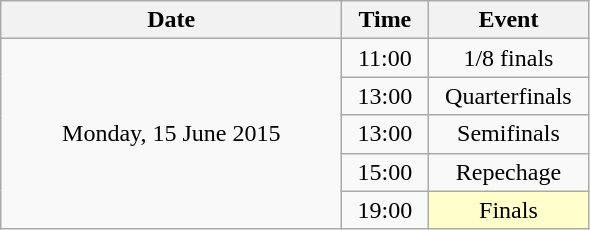<table class = "wikitable" style="text-align:center;">
<tr>
<th width=220>Date</th>
<th width=50>Time</th>
<th width=100>Event</th>
</tr>
<tr>
<td rowspan=5>Monday, 15 June 2015</td>
<td>11:00</td>
<td>1/8 finals</td>
</tr>
<tr>
<td>13:00</td>
<td>Quarterfinals</td>
</tr>
<tr>
<td>13:00</td>
<td>Semifinals</td>
</tr>
<tr>
<td>15:00</td>
<td>Repechage</td>
</tr>
<tr>
<td>19:00</td>
<td bgcolor=ffffcc>Finals</td>
</tr>
</table>
